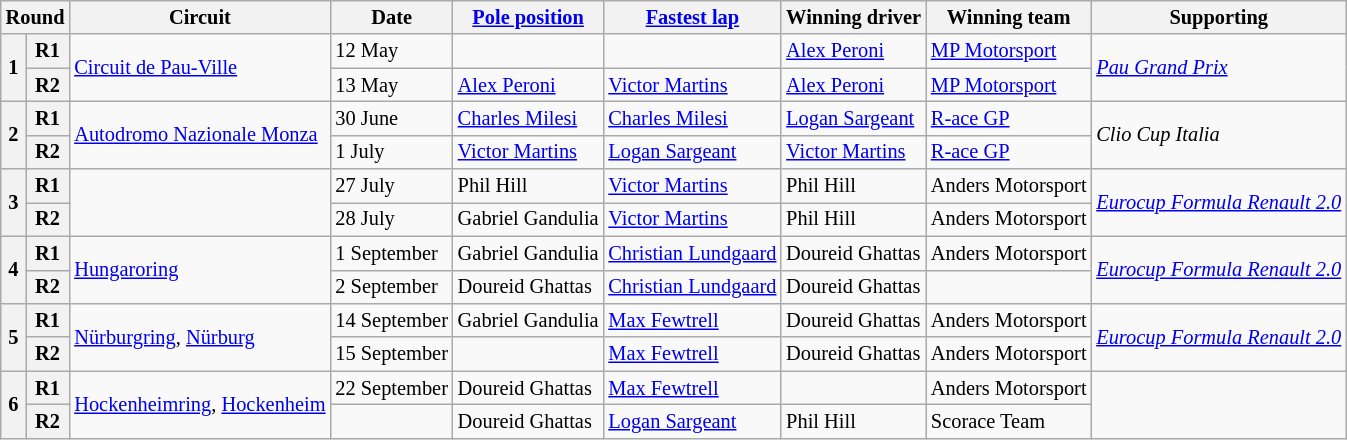<table class="wikitable" style="font-size: 85%">
<tr>
<th colspan=2>Round</th>
<th>Circuit</th>
<th>Date</th>
<th><a href='#'>Pole position</a></th>
<th><a href='#'>Fastest lap</a></th>
<th>Winning driver</th>
<th>Winning team</th>
<th>Supporting</th>
</tr>
<tr>
<th rowspan=2>1</th>
<th>R1</th>
<td rowspan=2> <a href='#'>Circuit de Pau-Ville</a></td>
<td>12 May</td>
<td></td>
<td></td>
<td> <a href='#'>Alex Peroni</a></td>
<td> <a href='#'>MP Motorsport</a></td>
<td rowspan=2><em><a href='#'>Pau Grand Prix</a></em></td>
</tr>
<tr>
<th>R2</th>
<td>13 May</td>
<td> <a href='#'>Alex Peroni</a></td>
<td> <a href='#'>Victor Martins</a></td>
<td> <a href='#'>Alex Peroni</a></td>
<td> <a href='#'>MP Motorsport</a></td>
</tr>
<tr>
<th rowspan=2>2</th>
<th>R1</th>
<td rowspan=2> <a href='#'>Autodromo Nazionale Monza</a></td>
<td>30 June</td>
<td> <a href='#'>Charles Milesi</a></td>
<td> <a href='#'>Charles Milesi</a></td>
<td> <a href='#'>Logan Sargeant</a></td>
<td> <a href='#'>R-ace GP</a></td>
<td rowspan=2><em>Clio Cup Italia</em></td>
</tr>
<tr>
<th>R2</th>
<td>1 July</td>
<td> <a href='#'>Victor Martins</a></td>
<td> <a href='#'>Logan Sargeant</a></td>
<td> <a href='#'>Victor Martins</a></td>
<td> <a href='#'>R-ace GP</a></td>
</tr>
<tr>
<th rowspan=2>3</th>
<th>R1</th>
<td rowspan=2></td>
<td>27 July</td>
<td> Phil Hill</td>
<td> <a href='#'>Victor Martins</a></td>
<td> Phil Hill</td>
<td> Anders Motorsport</td>
<td rowspan=2><em><a href='#'>Eurocup Formula Renault 2.0</a></em></td>
</tr>
<tr>
<th>R2</th>
<td>28 July</td>
<td> Gabriel Gandulia</td>
<td> <a href='#'>Victor Martins</a></td>
<td> Phil Hill</td>
<td> Anders Motorsport</td>
</tr>
<tr>
<th rowspan=2>4</th>
<th>R1</th>
<td rowspan=2> <a href='#'>Hungaroring</a></td>
<td>1 September</td>
<td> Gabriel Gandulia</td>
<td> <a href='#'>Christian Lundgaard</a></td>
<td> Doureid Ghattas</td>
<td> Anders Motorsport</td>
<td rowspan=2><em><a href='#'>Eurocup Formula Renault 2.0</a></em></td>
</tr>
<tr>
<th>R2</th>
<td>2 September</td>
<td> Doureid Ghattas</td>
<td> <a href='#'>Christian Lundgaard</a></td>
<td> Doureid Ghattas</td>
<td></td>
</tr>
<tr>
<th rowspan=2>5</th>
<th>R1</th>
<td rowspan=2> <a href='#'>Nürburgring</a>, <a href='#'>Nürburg</a></td>
<td>14 September</td>
<td> Gabriel Gandulia</td>
<td> <a href='#'>Max Fewtrell</a></td>
<td> Doureid Ghattas</td>
<td> Anders Motorsport</td>
<td rowspan=2><em><a href='#'>Eurocup Formula Renault 2.0</a></em></td>
</tr>
<tr>
<th>R2</th>
<td>15 September</td>
<td></td>
<td> <a href='#'>Max Fewtrell</a></td>
<td> Doureid Ghattas</td>
<td> Anders Motorsport</td>
</tr>
<tr>
<th rowspan=2>6</th>
<th>R1</th>
<td rowspan=2> <a href='#'>Hockenheimring</a>, <a href='#'>Hockenheim</a></td>
<td>22 September</td>
<td> Doureid Ghattas</td>
<td> <a href='#'>Max Fewtrell</a></td>
<td></td>
<td> Anders Motorsport</td>
<td rowspan=2></td>
</tr>
<tr>
<th>R2</th>
<td></td>
<td> Doureid Ghattas</td>
<td> <a href='#'>Logan Sargeant</a></td>
<td> Phil Hill</td>
<td> Scorace Team</td>
</tr>
</table>
